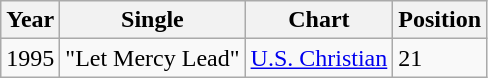<table class="wikitable">
<tr>
<th align="left">Year</th>
<th align="left">Single</th>
<th align="left">Chart</th>
<th align="left">Position</th>
</tr>
<tr>
<td align="left">1995</td>
<td align="left">"Let Mercy Lead"</td>
<td align="left"><a href='#'>U.S. Christian</a></td>
<td align="left">21</td>
</tr>
</table>
